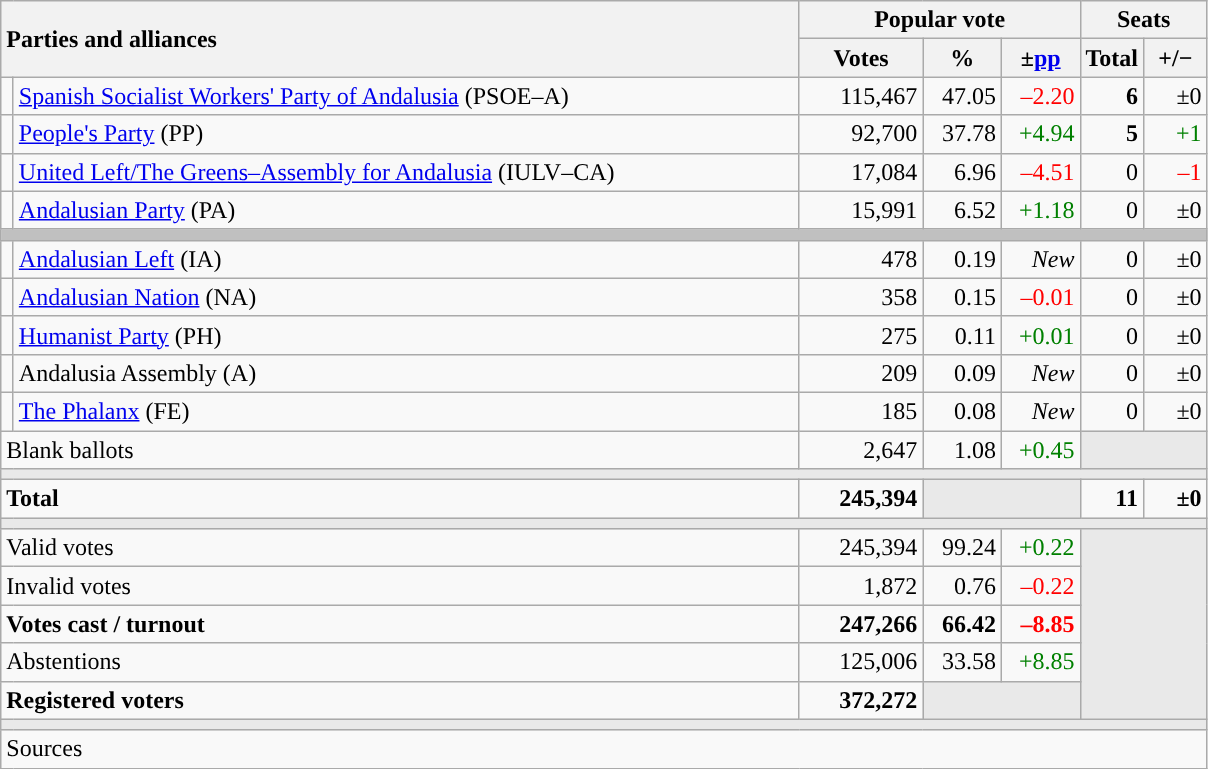<table class="wikitable" style="text-align:right;">
<tr>
<th style="text-align:left;" rowspan="2" colspan="2" width="525">Parties and alliances</th>
<th colspan="3">Popular vote</th>
<th colspan="2">Seats</th>
</tr>
<tr>
<th width="75">Votes</th>
<th width="45">%</th>
<th width="45">±<a href='#'>pp</a></th>
<th width="35">Total</th>
<th width="35">+/−</th>
</tr>
<tr>
<td width="1" style="color:inherit;background:"></td>
<td align="left"><a href='#'>Spanish Socialist Workers' Party of Andalusia</a> (PSOE–A)</td>
<td>115,467</td>
<td>47.05</td>
<td style="color:red;">–2.20</td>
<td><strong>6</strong></td>
<td>±0</td>
</tr>
<tr>
<td style="color:inherit;background:"></td>
<td align="left"><a href='#'>People's Party</a> (PP)</td>
<td>92,700</td>
<td>37.78</td>
<td style="color:green;">+4.94</td>
<td><strong>5</strong></td>
<td style="color:green;">+1</td>
</tr>
<tr>
<td style="color:inherit;background:"></td>
<td align="left"><a href='#'>United Left/The Greens–Assembly for Andalusia</a> (IULV–CA)</td>
<td>17,084</td>
<td>6.96</td>
<td style="color:red;">–4.51</td>
<td>0</td>
<td style="color:red;">–1</td>
</tr>
<tr>
<td style="color:inherit;background:"></td>
<td align="left"><a href='#'>Andalusian Party</a> (PA)</td>
<td>15,991</td>
<td>6.52</td>
<td style="color:green;">+1.18</td>
<td>0</td>
<td>±0</td>
</tr>
<tr>
<td colspan="7" bgcolor="#C0C0C0"></td>
</tr>
<tr>
<td style="color:inherit;background:"></td>
<td align="left"><a href='#'>Andalusian Left</a> (IA)</td>
<td>478</td>
<td>0.19</td>
<td><em>New</em></td>
<td>0</td>
<td>±0</td>
</tr>
<tr>
<td style="color:inherit;background:"></td>
<td align="left"><a href='#'>Andalusian Nation</a> (NA)</td>
<td>358</td>
<td>0.15</td>
<td style="color:red;">–0.01</td>
<td>0</td>
<td>±0</td>
</tr>
<tr>
<td style="color:inherit;background:"></td>
<td align="left"><a href='#'>Humanist Party</a> (PH)</td>
<td>275</td>
<td>0.11</td>
<td style="color:green;">+0.01</td>
<td>0</td>
<td>±0</td>
</tr>
<tr>
<td style="color:inherit;background:"></td>
<td align="left">Andalusia Assembly (A)</td>
<td>209</td>
<td>0.09</td>
<td><em>New</em></td>
<td>0</td>
<td>±0</td>
</tr>
<tr>
<td style="color:inherit;background:"></td>
<td align="left"><a href='#'>The Phalanx</a> (FE)</td>
<td>185</td>
<td>0.08</td>
<td><em>New</em></td>
<td>0</td>
<td>±0</td>
</tr>
<tr>
<td align="left" colspan="2">Blank ballots</td>
<td>2,647</td>
<td>1.08</td>
<td style="color:green;">+0.45</td>
<td bgcolor="#E9E9E9" colspan="2"></td>
</tr>
<tr>
<td colspan="7" bgcolor="#E9E9E9"></td>
</tr>
<tr style="font-weight:bold;">
<td align="left" colspan="2">Total</td>
<td>245,394</td>
<td bgcolor="#E9E9E9" colspan="2"></td>
<td>11</td>
<td>±0</td>
</tr>
<tr>
<td colspan="7" bgcolor="#E9E9E9"></td>
</tr>
<tr>
<td align="left" colspan="2">Valid votes</td>
<td>245,394</td>
<td>99.24</td>
<td style="color:green;">+0.22</td>
<td bgcolor="#E9E9E9" colspan="2" rowspan="5"></td>
</tr>
<tr>
<td align="left" colspan="2">Invalid votes</td>
<td>1,872</td>
<td>0.76</td>
<td style="color:red;">–0.22</td>
</tr>
<tr style="font-weight:bold;">
<td align="left" colspan="2">Votes cast / turnout</td>
<td>247,266</td>
<td>66.42</td>
<td style="color:red;">–8.85</td>
</tr>
<tr>
<td align="left" colspan="2">Abstentions</td>
<td>125,006</td>
<td>33.58</td>
<td style="color:green;">+8.85</td>
</tr>
<tr style="font-weight:bold;">
<td align="left" colspan="2">Registered voters</td>
<td>372,272</td>
<td bgcolor="#E9E9E9" colspan="2"></td>
</tr>
<tr>
<td colspan="7" bgcolor="#E9E9E9"></td>
</tr>
<tr>
<td align="left" colspan="7">Sources</td>
</tr>
</table>
